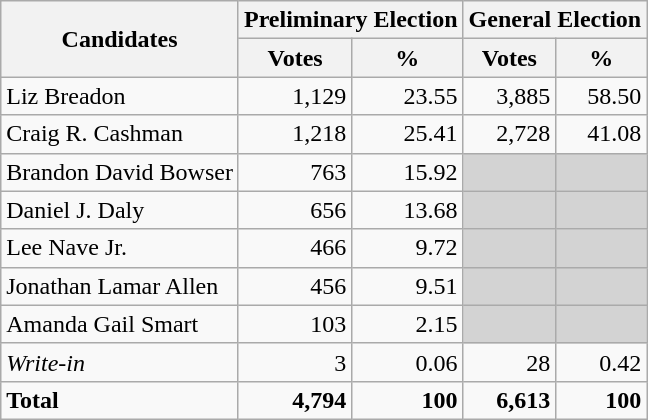<table class=wikitable>
<tr>
<th colspan=1 rowspan=2><strong>Candidates</strong></th>
<th colspan=2><strong>Preliminary Election</strong></th>
<th colspan=2><strong>General Election</strong></th>
</tr>
<tr>
<th>Votes</th>
<th>%</th>
<th>Votes</th>
<th>%</th>
</tr>
<tr>
<td>Liz Breadon</td>
<td align="right">1,129</td>
<td align="right">23.55</td>
<td align="right">3,885</td>
<td align="right">58.50</td>
</tr>
<tr>
<td>Craig R. Cashman</td>
<td align="right">1,218</td>
<td align="right">25.41</td>
<td align="right">2,728</td>
<td align="right">41.08</td>
</tr>
<tr>
<td>Brandon David Bowser</td>
<td align="right">763</td>
<td align="right">15.92</td>
<td align="right" bgcolor=lightgrey> </td>
<td align="right" bgcolor=lightgrey> </td>
</tr>
<tr>
<td>Daniel J. Daly</td>
<td align="right">656</td>
<td align="right">13.68</td>
<td align="right" bgcolor=lightgrey> </td>
<td align="right" bgcolor=lightgrey> </td>
</tr>
<tr>
<td>Lee Nave Jr.</td>
<td align="right">466</td>
<td align="right">9.72</td>
<td align="right" bgcolor=lightgrey> </td>
<td align="right" bgcolor=lightgrey> </td>
</tr>
<tr>
<td>Jonathan Lamar Allen</td>
<td align="right">456</td>
<td align="right">9.51</td>
<td align="right" bgcolor=lightgrey> </td>
<td align="right" bgcolor=lightgrey> </td>
</tr>
<tr>
<td>Amanda Gail Smart</td>
<td align="right">103</td>
<td align="right">2.15</td>
<td align="right" bgcolor=lightgrey> </td>
<td align="right" bgcolor=lightgrey> </td>
</tr>
<tr>
<td><em>Write-in</em></td>
<td align="right">3</td>
<td align="right">0.06</td>
<td align="right">28</td>
<td align="right">0.42</td>
</tr>
<tr>
<td><strong>Total</strong></td>
<td align="right"><strong>4,794</strong></td>
<td align="right"><strong>100</strong></td>
<td align="right"><strong>6,613</strong></td>
<td align="right"><strong>100</strong></td>
</tr>
</table>
